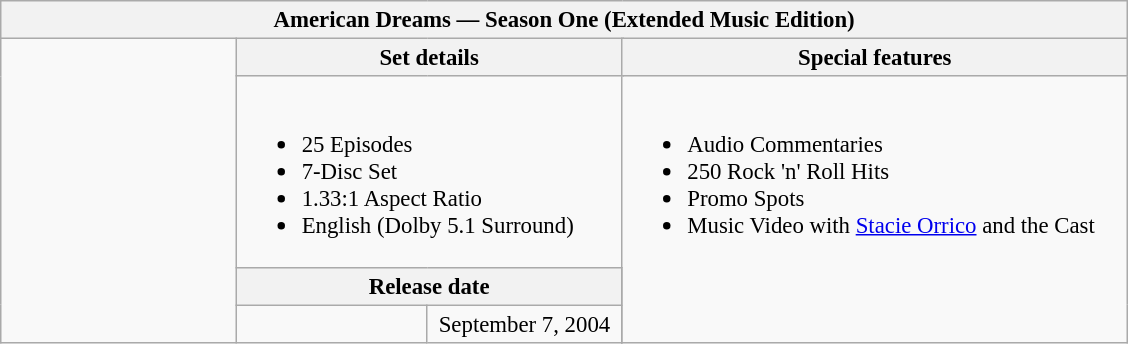<table class="wikitable" style="font-size: 95%;">
<tr>
<th colspan="5">American Dreams — Season One (Extended Music Edition)</th>
</tr>
<tr>
<td rowspan="4" align="center" width="150"></td>
<th align="center" width="250" colspan="3">Set details</th>
<th width="330" align="center" colspan="1">Special features</th>
</tr>
<tr valign="top">
<td colspan="3" align="left" width="250"><br><ul><li>25 Episodes</li><li>7-Disc Set</li><li>1.33:1 Aspect Ratio</li><li>English (Dolby 5.1 Surround)</li></ul></td>
<td rowspan="3" align="left" width="330"><br><ul><li>Audio Commentaries</li><li>250 Rock 'n' Roll Hits</li><li>Promo Spots</li><li>Music Video with <a href='#'>Stacie Orrico</a> and the Cast</li></ul></td>
</tr>
<tr>
<th colspan="2" align="center">Release date</th>
</tr>
<tr>
<td align="center" width="120"></td>
<td align="center">September 7, 2004</td>
</tr>
</table>
